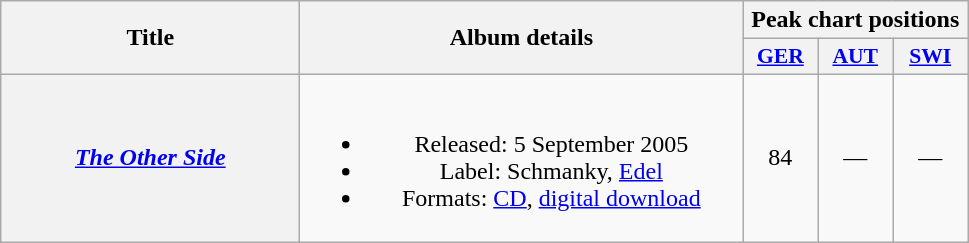<table class="wikitable plainrowheaders" style="text-align:center;">
<tr>
<th scope="col" rowspan="2" style="width:12em;">Title</th>
<th scope="col" rowspan="2" style="width:18em;">Album details</th>
<th scope="col" colspan="3">Peak chart positions</th>
</tr>
<tr>
<th scope="col" style="width:3em;font-size:90%;"><a href='#'>GER</a><br></th>
<th scope="col" style="width:3em;font-size:90%;"><a href='#'>AUT</a><br></th>
<th scope="col" style="width:3em;font-size:90%;"><a href='#'>SWI</a><br></th>
</tr>
<tr>
<th scope="row"><em><a href='#'>The Other Side</a> </em></th>
<td><br><ul><li>Released: 5 September 2005</li><li>Label: Schmanky, <a href='#'>Edel</a></li><li>Formats: <a href='#'>CD</a>, <a href='#'>digital download</a></li></ul></td>
<td>84</td>
<td>—</td>
<td>—</td>
</tr>
</table>
